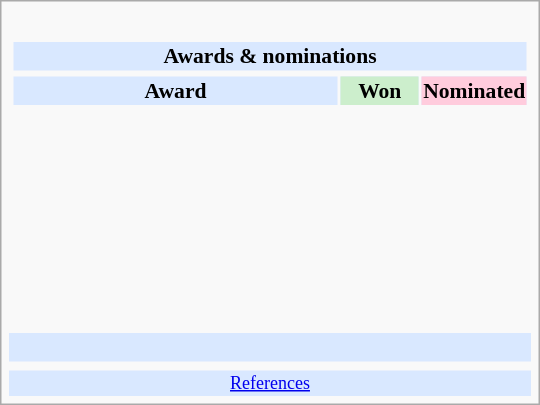<table class="infobox" style="width: 25em; text-align: left; font-size: 90%; vertical-align: middle;">
<tr>
</tr>
<tr>
<td colspan=3><br><table class="collapsible collapsed" width=100%>
<tr>
<th colspan=3 style="background-color: #D9E8FF; text-align: center;">Awards & nominations</th>
</tr>
<tr>
</tr>
<tr style="background:#d9e8ff; text-align:center;">
<td style="text-align:center;"><strong>Award</strong></td>
<td style="text-align:center; background:#cec; text-size:0.9em; width:50px;"><strong>Won</strong></td>
<td style="text-align:center; background:#fcd; text-size:0.9em; width:50px;"><strong>Nominated</strong></td>
</tr>
<tr>
<td style="text-align:center;"><br></td>
<td></td>
<td></td>
</tr>
<tr>
<td style="text-align:center;"><br></td>
<td></td>
<td></td>
</tr>
<tr>
<td style="text-align:center;"><br></td>
<td></td>
<td></td>
</tr>
<tr>
<td style="text-align:center;"><br></td>
<td></td>
<td></td>
</tr>
<tr>
<td style="text-align:center;"><br></td>
<td></td>
<td></td>
</tr>
<tr>
<td style="text-align:center;"><br></td>
<td></td>
<td></td>
</tr>
<tr>
<td style="text-align:center;"><br></td>
<td></td>
<td></td>
</tr>
</table>
</td>
</tr>
<tr style="background:#d9e8ff;">
<td style="text-align:center;" colspan="3"><br></td>
</tr>
<tr>
<td></td>
<td></td>
<td></td>
</tr>
<tr style="background:#d9e8ff;">
<td colspan="3" style="font-size: smaller; text-align:center;"><a href='#'>References</a></td>
</tr>
</table>
